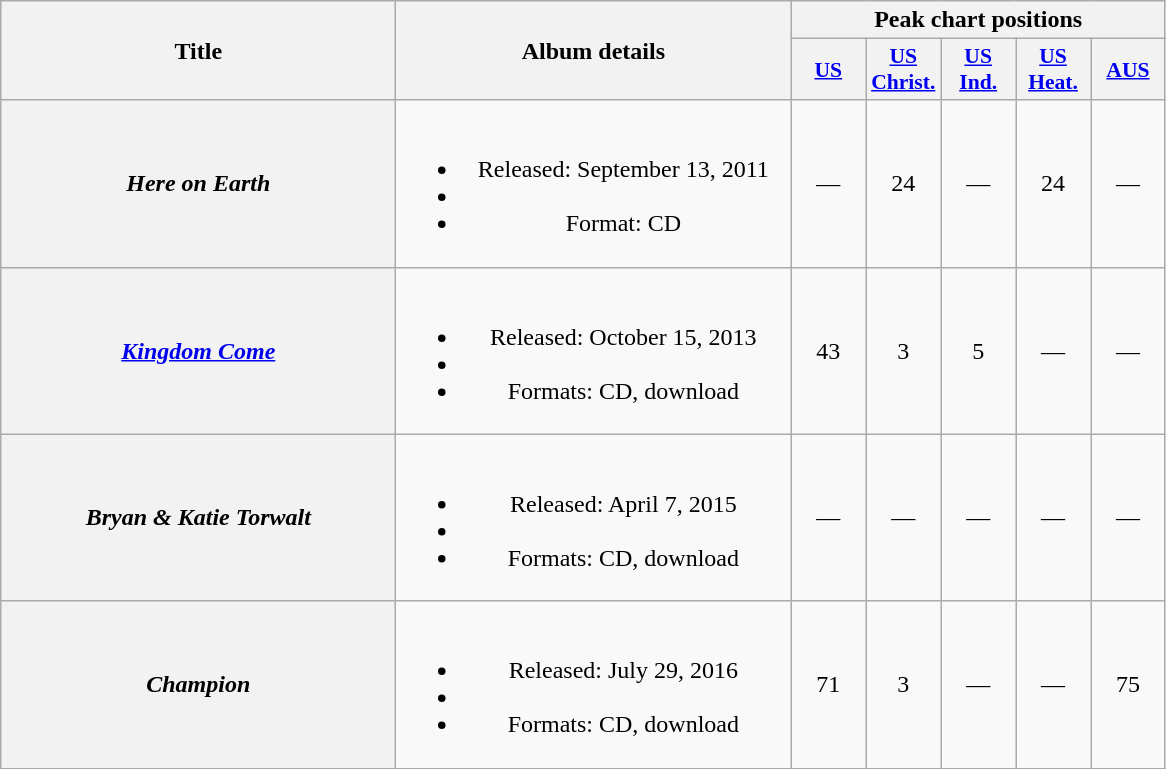<table class="wikitable plainrowheaders" style="text-align:center;">
<tr>
<th scope="col" rowspan="2" style="width:16em;">Title</th>
<th scope="col" rowspan="2" style="width:16em;">Album details</th>
<th scope="col" colspan="5">Peak chart positions</th>
</tr>
<tr>
<th style="width:3em; font-size:90%"><a href='#'>US</a></th>
<th style="width:3em; font-size:90%"><a href='#'>US<br>Christ.</a></th>
<th style="width:3em; font-size:90%"><a href='#'>US<br>Ind.</a></th>
<th style="width:3em; font-size:90%"><a href='#'>US<br>Heat.</a></th>
<th style="width:3em; font-size:90%"><a href='#'>AUS</a><br></th>
</tr>
<tr>
<th scope="row"><em>Here on Earth</em></th>
<td><br><ul><li>Released: September 13, 2011</li><li></li><li>Format: CD</li></ul></td>
<td>—</td>
<td>24</td>
<td>—</td>
<td>24</td>
<td>—</td>
</tr>
<tr>
<th scope="row"><a href='#'><em>Kingdom Come</em></a></th>
<td><br><ul><li>Released: October 15, 2013</li><li></li><li>Formats: CD, download</li></ul></td>
<td>43</td>
<td>3</td>
<td>5</td>
<td>—</td>
<td>—</td>
</tr>
<tr>
<th scope="row"><em>Bryan & Katie Torwalt</em></th>
<td><br><ul><li>Released: April 7, 2015</li><li></li><li>Formats: CD, download</li></ul></td>
<td>—</td>
<td>—</td>
<td>—</td>
<td>—</td>
<td>—</td>
</tr>
<tr>
<th scope="row"><em>Champion</em></th>
<td><br><ul><li>Released: July 29, 2016</li><li></li><li>Formats: CD, download</li></ul></td>
<td>71</td>
<td>3</td>
<td>—</td>
<td>—</td>
<td>75</td>
</tr>
<tr>
</tr>
</table>
